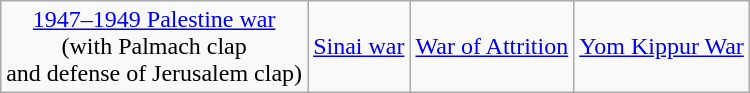<table class="wikitable" style="margin:1em auto; text-align:center;">
<tr>
<td><a href='#'>1947–1949 Palestine war</a><br>(with Palmach clap<br>and defense of Jerusalem clap)</td>
<td><a href='#'>Sinai war</a></td>
<td><a href='#'>War of Attrition</a></td>
<td><a href='#'>Yom Kippur War</a></td>
</tr>
</table>
